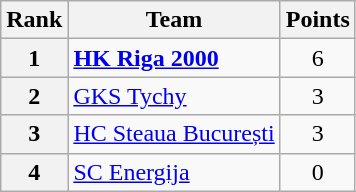<table class="wikitable" style="text-align: center;">
<tr>
<th>Rank</th>
<th>Team</th>
<th>Points</th>
</tr>
<tr>
<th>1</th>
<td style="text-align: left;"> <strong><a href='#'>HK Riga 2000</a></strong></td>
<td>6</td>
</tr>
<tr>
<th>2</th>
<td style="text-align: left;"> <a href='#'>GKS Tychy</a></td>
<td>3</td>
</tr>
<tr>
<th>3</th>
<td style="text-align: left;"> <a href='#'>HC Steaua București</a></td>
<td>3</td>
</tr>
<tr>
<th>4</th>
<td style="text-align: left;"> <a href='#'>SC Energija</a></td>
<td>0</td>
</tr>
</table>
